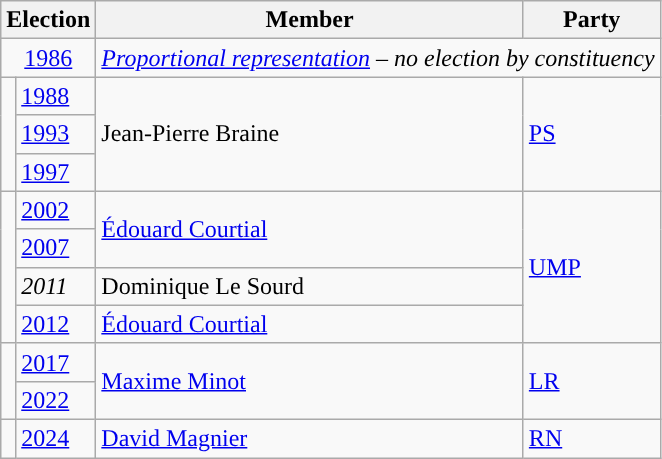<table class="wikitable">
<tr>
<th colspan="2">Election</th>
<th>Member</th>
<th>Party</th>
</tr>
<tr>
<td colspan="2" align="center"><a href='#'>1986</a></td>
<td colspan="2"><em><a href='#'>Proportional representation</a> – no election by constituency</em></td>
</tr>
<tr>
<td rowspan="3" style="color:inherit;background-color: "></td>
<td><a href='#'>1988</a></td>
<td rowspan="3">Jean-Pierre Braine</td>
<td rowspan="3"><a href='#'>PS</a></td>
</tr>
<tr>
<td><a href='#'>1993</a></td>
</tr>
<tr>
<td><a href='#'>1997</a></td>
</tr>
<tr>
<td rowspan="4" style="color:inherit;background-color: "></td>
<td><a href='#'>2002</a></td>
<td rowspan="2"><a href='#'>Édouard Courtial</a></td>
<td rowspan="4"><a href='#'>UMP</a></td>
</tr>
<tr>
<td><a href='#'>2007</a></td>
</tr>
<tr>
<td><em>2011</em></td>
<td>Dominique Le Sourd</td>
</tr>
<tr>
<td><a href='#'>2012</a></td>
<td><a href='#'>Édouard Courtial</a></td>
</tr>
<tr>
<td rowspan="2" style="color:inherit;background-color: "></td>
<td><a href='#'>2017</a></td>
<td rowspan="2"><a href='#'>Maxime Minot</a></td>
<td rowspan="2"><a href='#'>LR</a></td>
</tr>
<tr>
<td><a href='#'>2022</a></td>
</tr>
<tr>
<td rowspan="2" style="color:inherit;background-color: "></td>
<td><a href='#'>2024</a></td>
<td><a href='#'>David Magnier</a></td>
<td><a href='#'>RN</a></td>
</tr>
</table>
